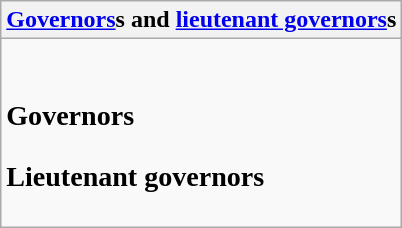<table class="wikitable collapsible collapsed">
<tr>
<th><a href='#'>Governors</a>s and <a href='#'>lieutenant governors</a>s</th>
</tr>
<tr>
<td><br><h3>Governors</h3><h3>Lieutenant governors</h3></td>
</tr>
</table>
